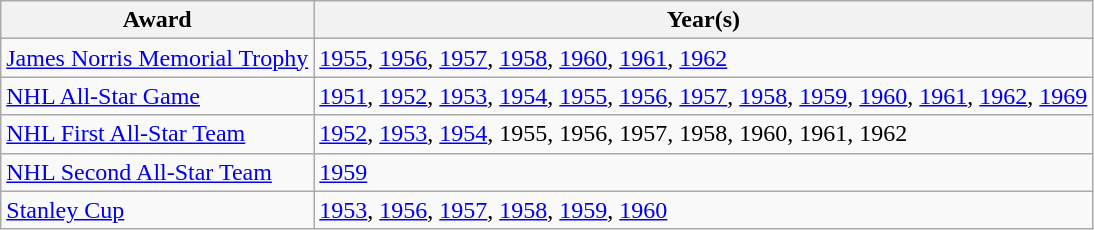<table class="wikitable">
<tr>
<th>Award</th>
<th>Year(s)</th>
</tr>
<tr>
<td><a href='#'>James Norris Memorial Trophy</a></td>
<td><a href='#'>1955</a>, <a href='#'>1956</a>, <a href='#'>1957</a>, <a href='#'>1958</a>, <a href='#'>1960</a>, <a href='#'>1961</a>, <a href='#'>1962</a></td>
</tr>
<tr>
<td><a href='#'>NHL All-Star Game</a></td>
<td><a href='#'>1951</a>, <a href='#'>1952</a>, <a href='#'>1953</a>, <a href='#'>1954</a>, <a href='#'>1955</a>, <a href='#'>1956</a>, <a href='#'>1957</a>, <a href='#'>1958</a>, <a href='#'>1959</a>, <a href='#'>1960</a>, <a href='#'>1961</a>, <a href='#'>1962</a>, <a href='#'>1969</a></td>
</tr>
<tr>
<td><a href='#'>NHL First All-Star Team</a></td>
<td><a href='#'>1952</a>, <a href='#'>1953</a>, <a href='#'>1954</a>, 1955, 1956, 1957, 1958, 1960, 1961, 1962</td>
</tr>
<tr>
<td><a href='#'>NHL Second All-Star Team</a></td>
<td><a href='#'>1959</a></td>
</tr>
<tr>
<td><a href='#'>Stanley Cup</a></td>
<td><a href='#'>1953</a>, <a href='#'>1956</a>, <a href='#'>1957</a>, <a href='#'>1958</a>, <a href='#'>1959</a>, <a href='#'>1960</a></td>
</tr>
</table>
